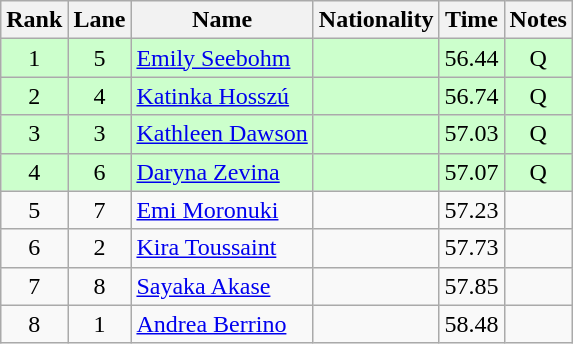<table class="wikitable sortable" style="text-align:center">
<tr>
<th>Rank</th>
<th>Lane</th>
<th>Name</th>
<th>Nationality</th>
<th>Time</th>
<th>Notes</th>
</tr>
<tr bgcolor=ccffcc>
<td>1</td>
<td>5</td>
<td align=left><a href='#'>Emily Seebohm</a></td>
<td align=left></td>
<td>56.44</td>
<td>Q</td>
</tr>
<tr bgcolor=ccffcc>
<td>2</td>
<td>4</td>
<td align=left><a href='#'>Katinka Hosszú</a></td>
<td align=left></td>
<td>56.74</td>
<td>Q</td>
</tr>
<tr bgcolor=ccffcc>
<td>3</td>
<td>3</td>
<td align=left><a href='#'>Kathleen Dawson</a></td>
<td align=left></td>
<td>57.03</td>
<td>Q</td>
</tr>
<tr bgcolor=ccffcc>
<td>4</td>
<td>6</td>
<td align=left><a href='#'>Daryna Zevina</a></td>
<td align=left></td>
<td>57.07</td>
<td>Q</td>
</tr>
<tr>
<td>5</td>
<td>7</td>
<td align=left><a href='#'>Emi Moronuki</a></td>
<td align=left></td>
<td>57.23</td>
<td></td>
</tr>
<tr>
<td>6</td>
<td>2</td>
<td align=left><a href='#'>Kira Toussaint</a></td>
<td align=left></td>
<td>57.73</td>
<td></td>
</tr>
<tr>
<td>7</td>
<td>8</td>
<td align=left><a href='#'>Sayaka Akase</a></td>
<td align=left></td>
<td>57.85</td>
<td></td>
</tr>
<tr>
<td>8</td>
<td>1</td>
<td align=left><a href='#'>Andrea Berrino</a></td>
<td align=left></td>
<td>58.48</td>
<td></td>
</tr>
</table>
